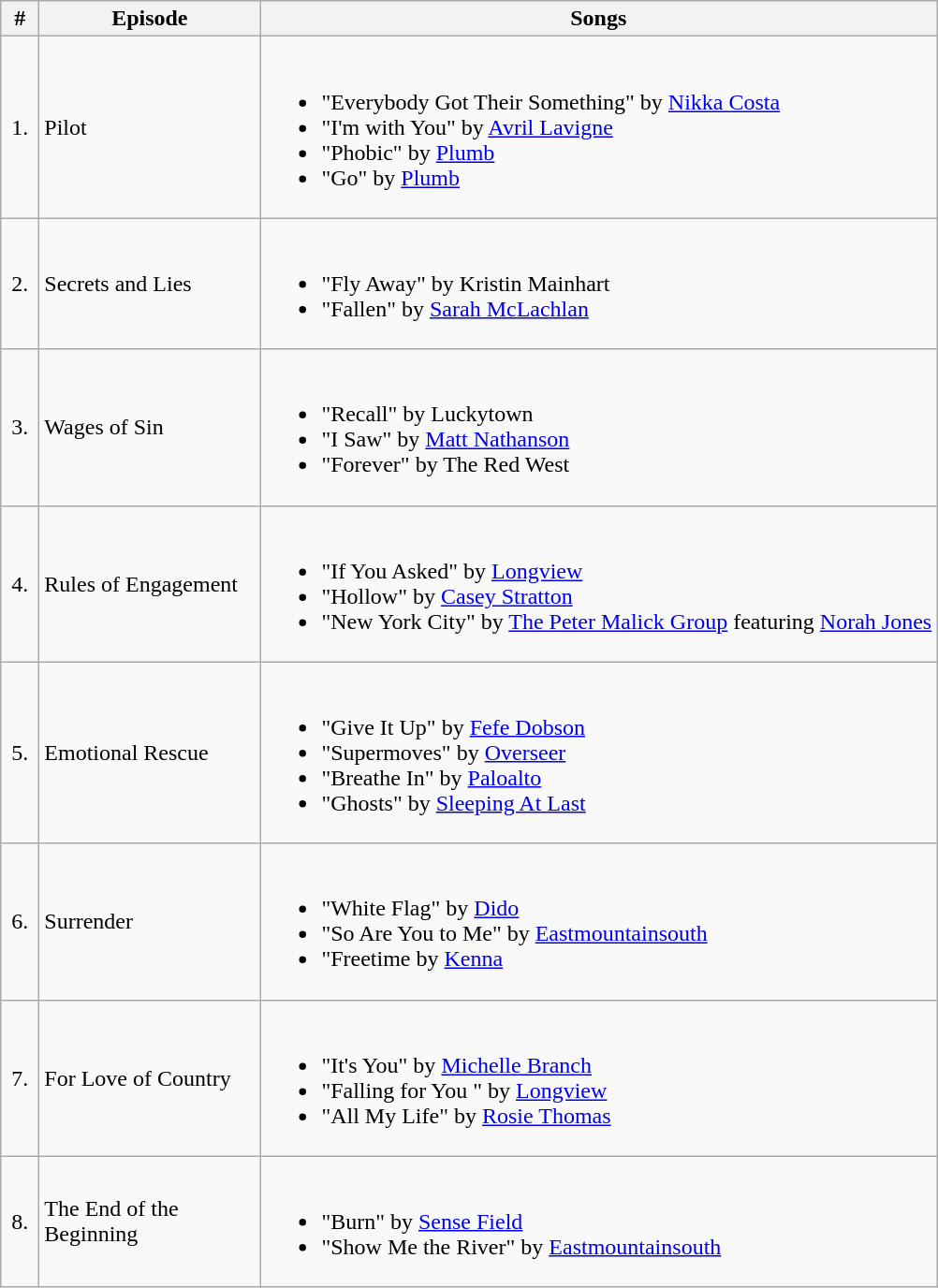<table class="wikitable">
<tr>
<th>#</th>
<th>Episode</th>
<th>Songs</th>
</tr>
<tr>
<td width="20" align="center">1.</td>
<td width="150">Pilot</td>
<td><br><ul><li>"Everybody Got Their Something" by <a href='#'>Nikka Costa</a></li><li>"I'm with You" by <a href='#'>Avril Lavigne</a></li><li>"Phobic" by <a href='#'>Plumb</a></li><li>"Go" by <a href='#'>Plumb</a></li></ul></td>
</tr>
<tr>
<td width="20" align="center">2.</td>
<td width="150">Secrets and Lies</td>
<td><br><ul><li>"Fly Away" by Kristin Mainhart</li><li>"Fallen" by <a href='#'>Sarah McLachlan</a></li></ul></td>
</tr>
<tr>
<td width="20" align="center">3.</td>
<td width="150">Wages of Sin</td>
<td><br><ul><li>"Recall" by Luckytown</li><li>"I Saw" by <a href='#'>Matt Nathanson</a></li><li>"Forever" by The Red West</li></ul></td>
</tr>
<tr>
<td width="20" align="center">4.</td>
<td width="150">Rules of Engagement</td>
<td><br><ul><li>"If You Asked" by <a href='#'>Longview</a></li><li>"Hollow" by <a href='#'>Casey Stratton</a></li><li>"New York City" by <a href='#'>The Peter Malick Group</a> featuring <a href='#'>Norah Jones</a></li></ul></td>
</tr>
<tr>
<td width="20" align="center">5.</td>
<td width="150">Emotional Rescue</td>
<td><br><ul><li>"Give It Up" by <a href='#'>Fefe Dobson</a></li><li>"Supermoves" by <a href='#'>Overseer</a></li><li>"Breathe In" by <a href='#'>Paloalto</a></li><li>"Ghosts" by <a href='#'>Sleeping At Last</a></li></ul></td>
</tr>
<tr>
<td width="20" align="center">6.</td>
<td width="150">Surrender</td>
<td><br><ul><li>"White Flag" by <a href='#'>Dido</a></li><li>"So Are You to Me" by <a href='#'>Eastmountainsouth</a></li><li>"Freetime by <a href='#'>Kenna</a></li></ul></td>
</tr>
<tr>
<td width="20" align="center">7.</td>
<td width="150">For Love of Country</td>
<td><br><ul><li>"It's You" by <a href='#'>Michelle Branch</a></li><li>"Falling for You " by <a href='#'>Longview</a></li><li>"All My Life" by <a href='#'>Rosie Thomas</a></li></ul></td>
</tr>
<tr>
<td width="20" align="center">8.</td>
<td width="150">The End of the Beginning</td>
<td><br><ul><li>"Burn" by <a href='#'>Sense Field</a></li><li>"Show Me the River" by <a href='#'>Eastmountainsouth</a></li></ul></td>
</tr>
</table>
